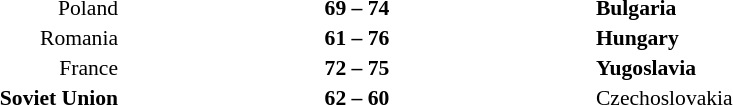<table width=75% cellspacing=1>
<tr>
<th width=25%></th>
<th width=25%></th>
<th width=25%></th>
</tr>
<tr style=font-size:90%>
<td align=right>Poland</td>
<td align=center><strong>69 – 74</strong></td>
<td><strong>Bulgaria</strong></td>
</tr>
<tr style=font-size:90%>
<td align=right>Romania</td>
<td align=center><strong>61 – 76</strong></td>
<td><strong>Hungary</strong></td>
</tr>
<tr style=font-size:90%>
<td align=right>France</td>
<td align=center><strong>72 – 75</strong></td>
<td><strong>Yugoslavia</strong></td>
</tr>
<tr style=font-size:90%>
<td align=right><strong>Soviet Union</strong></td>
<td align=center><strong>62 – 60</strong></td>
<td>Czechoslovakia</td>
</tr>
</table>
